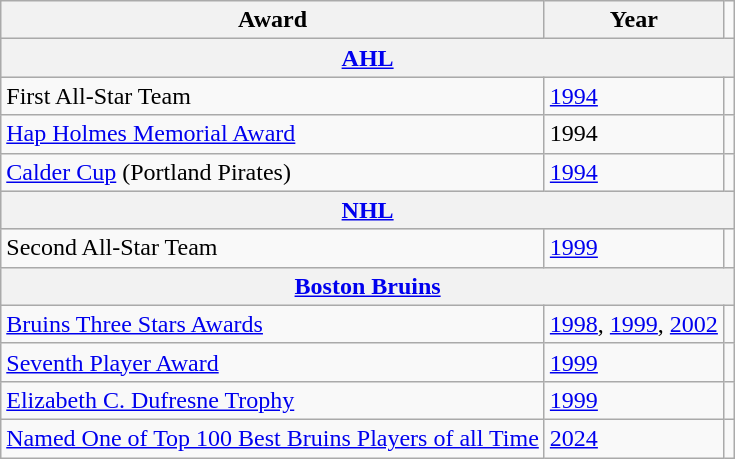<table class="wikitable">
<tr>
<th>Award</th>
<th>Year</th>
<td></td>
</tr>
<tr ALIGN="center" bgcolor="#e0e0e0">
<th colspan="3"><a href='#'>AHL</a></th>
</tr>
<tr>
<td>First All-Star Team</td>
<td><a href='#'>1994</a></td>
<td></td>
</tr>
<tr>
<td><a href='#'>Hap Holmes Memorial Award</a></td>
<td>1994</td>
<td></td>
</tr>
<tr>
<td><a href='#'>Calder Cup</a> (Portland Pirates)</td>
<td><a href='#'>1994</a></td>
<td></td>
</tr>
<tr ALIGN="center" bgcolor="#e0e0e0">
<th colspan="3"><a href='#'>NHL</a></th>
</tr>
<tr>
<td>Second All-Star Team</td>
<td><a href='#'>1999</a></td>
<td></td>
</tr>
<tr>
<th colspan="3"><a href='#'>Boston Bruins</a></th>
</tr>
<tr>
<td><a href='#'>Bruins Three Stars Awards</a></td>
<td><a href='#'>1998</a>, <a href='#'>1999</a>, <a href='#'>2002</a></td>
<td></td>
</tr>
<tr>
<td><a href='#'>Seventh Player Award</a></td>
<td><a href='#'>1999</a></td>
<td></td>
</tr>
<tr>
<td><a href='#'>Elizabeth C. Dufresne Trophy</a></td>
<td><a href='#'>1999</a></td>
<td></td>
</tr>
<tr>
<td><a href='#'>Named One of Top 100 Best Bruins Players of all Time</a></td>
<td><a href='#'>2024</a></td>
<td></td>
</tr>
</table>
